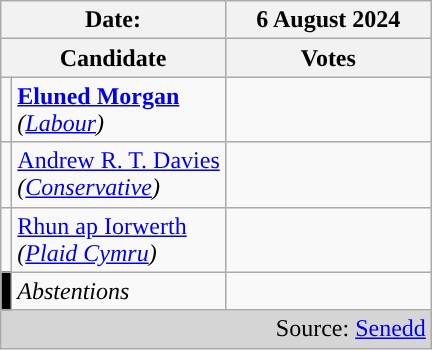<table class="wikitable">
<tr>
<th colspan="2" width="130px">Date:</th>
<th width="130px">6 August 2024</th>
</tr>
<tr>
<th colspan="2">Candidate</th>
<th>Votes</th>
</tr>
<tr>
<td style="color:inherit;background:"></td>
<td><strong><a href='#'>Eluned Morgan</a></strong><br><em>(<a href='#'>Labour</a>)</em></td>
<td></td>
</tr>
<tr>
<td style="color:inherit;background:"></td>
<td><a href='#'>Andrew R. T. Davies</a><br><em>(<a href='#'>Conservative</a>)</em></td>
<td></td>
</tr>
<tr>
<td style="color:inherit;background:"></td>
<td><a href='#'>Rhun ap Iorwerth</a><br><em>(<a href='#'>Plaid Cymru</a>)</em></td>
<td></td>
</tr>
<tr>
<td style="color:inherit;background:black"></td>
<td><em>Abstentions</em></td>
<td></td>
</tr>
<tr>
<td style="background:#D5D5D5; text-align:right" colspan="3">Source: <a href='#'>Senedd</a></td>
</tr>
</table>
